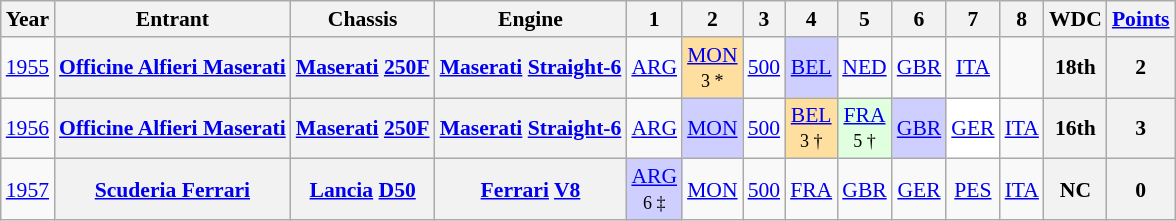<table class="wikitable" style="text-align:center; font-size:90%">
<tr>
<th>Year</th>
<th>Entrant</th>
<th>Chassis</th>
<th>Engine</th>
<th>1</th>
<th>2</th>
<th>3</th>
<th>4</th>
<th>5</th>
<th>6</th>
<th>7</th>
<th>8</th>
<th>WDC</th>
<th><a href='#'>Points</a></th>
</tr>
<tr>
<td><a href='#'>1955</a></td>
<th><a href='#'>Officine Alfieri Maserati</a></th>
<th><a href='#'>Maserati</a> <a href='#'>250F</a></th>
<th><a href='#'>Maserati</a> <a href='#'>Straight-6</a></th>
<td><a href='#'>ARG</a></td>
<td style="background:#FFDF9F;"><a href='#'>MON</a><br><small>3 *</small></td>
<td><a href='#'>500</a></td>
<td style="background:#CFCFFF;"><a href='#'>BEL</a><br></td>
<td><a href='#'>NED</a></td>
<td><a href='#'>GBR</a></td>
<td><a href='#'>ITA</a></td>
<td></td>
<th>18th</th>
<th>2</th>
</tr>
<tr>
<td><a href='#'>1956</a></td>
<th><a href='#'>Officine Alfieri Maserati</a></th>
<th><a href='#'>Maserati</a> <a href='#'>250F</a></th>
<th><a href='#'>Maserati</a> <a href='#'>Straight-6</a></th>
<td><a href='#'>ARG</a></td>
<td style="background:#CFCFFF;"><a href='#'>MON</a><br></td>
<td><a href='#'>500</a></td>
<td style="background:#FFDF9F;"><a href='#'>BEL</a><br><small>3 †</small></td>
<td style="background:#DFFFDF;"><a href='#'>FRA</a><br><small>5 †</small></td>
<td style="background:#CFCFFF;"><a href='#'>GBR</a><br></td>
<td style="background:#ffffff;"><a href='#'>GER</a><br></td>
<td><a href='#'>ITA</a></td>
<th>16th</th>
<th>3</th>
</tr>
<tr>
<td><a href='#'>1957</a></td>
<th><a href='#'>Scuderia Ferrari</a></th>
<th><a href='#'>Lancia</a> <a href='#'>D50</a></th>
<th><a href='#'>Ferrari</a> <a href='#'>V8</a></th>
<td style="background:#CFCFFF;"><a href='#'>ARG</a><br><small>6 ‡</small></td>
<td><a href='#'>MON</a></td>
<td><a href='#'>500</a></td>
<td><a href='#'>FRA</a></td>
<td><a href='#'>GBR</a></td>
<td><a href='#'>GER</a></td>
<td><a href='#'>PES</a></td>
<td><a href='#'>ITA</a></td>
<th>NC</th>
<th>0</th>
</tr>
</table>
